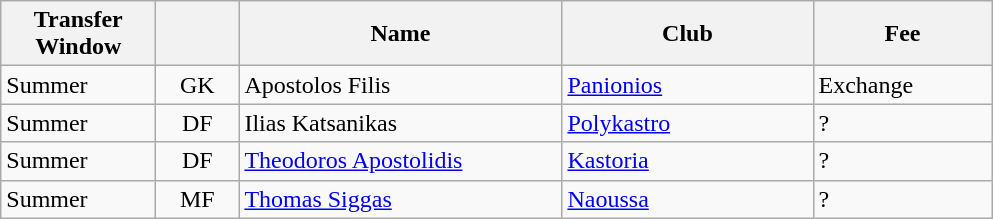<table class="wikitable plainrowheaders">
<tr>
<th scope="col" style="width:6em;">Transfer Window</th>
<th scope="col" style="width:3em;"></th>
<th scope="col" style="width:13em;">Name</th>
<th scope="col" style="width:10em;">Club</th>
<th scope="col" style="width:7em;">Fee</th>
</tr>
<tr>
<td>Summer</td>
<td align="center">GK</td>
<td> Apostolos Filis</td>
<td> <a href='#'>Panionios</a></td>
<td>Exchange</td>
</tr>
<tr>
<td>Summer</td>
<td align="center">DF</td>
<td> Ilias Katsanikas</td>
<td> <a href='#'>Polykastro</a></td>
<td>?</td>
</tr>
<tr>
<td>Summer</td>
<td align="center">DF</td>
<td> <a href='#'>Theodoros Apostolidis</a></td>
<td> <a href='#'>Kastoria</a></td>
<td>?</td>
</tr>
<tr>
<td>Summer</td>
<td align="center">MF</td>
<td> <a href='#'>Thomas Siggas</a></td>
<td> <a href='#'>Naoussa</a></td>
<td>?</td>
</tr>
</table>
